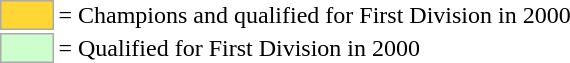<table>
<tr>
<td style="background-color:#ffd633; border:1px solid #aaaaaa; width:2em;"></td>
<td>= Champions and qualified for First Division in 2000</td>
</tr>
<tr>
<td style="background-color:#ccffcc; border:1px solid #aaaaaa; width:2em;"></td>
<td>= Qualified for First Division in 2000</td>
</tr>
</table>
